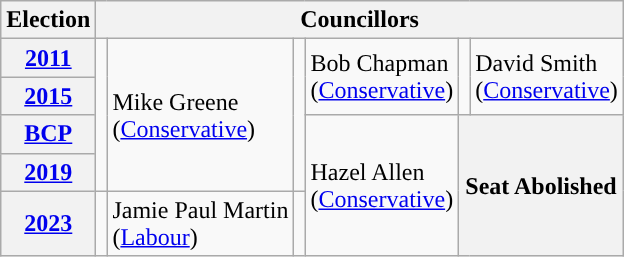<table class="wikitable">
<tr>
<th>Election</th>
<th colspan="6">Councillors</th>
</tr>
<tr>
<th><a href='#'>2011</a></th>
<td rowspan="4" style="background-color: "></td>
<td rowspan="4">Mike Greene<br>(<a href='#'>Conservative</a>)</td>
<td rowspan="4" style="background-color: "></td>
<td rowspan="2">Bob Chapman<br>(<a href='#'>Conservative</a>)</td>
<td rowspan="2" style="background-color: "></td>
<td rowspan="2">David Smith<br>(<a href='#'>Conservative</a>)</td>
</tr>
<tr>
<th><a href='#'>2015</a></th>
</tr>
<tr>
<th><a href='#'>BCP</a></th>
<td rowspan="3">Hazel Allen<br>(<a href='#'>Conservative</a>)</td>
<th colspan="2" rowspan="3">Seat Abolished</th>
</tr>
<tr>
<th><a href='#'>2019</a></th>
</tr>
<tr>
<th><a href='#'>2023</a></th>
<td rowspan="1;" style="background-color: "></td>
<td rowspan="1">Jamie Paul Martin<br>(<a href='#'>Labour</a>)</td>
<td rowspan="1;" style="background-color: "></td>
</tr>
</table>
